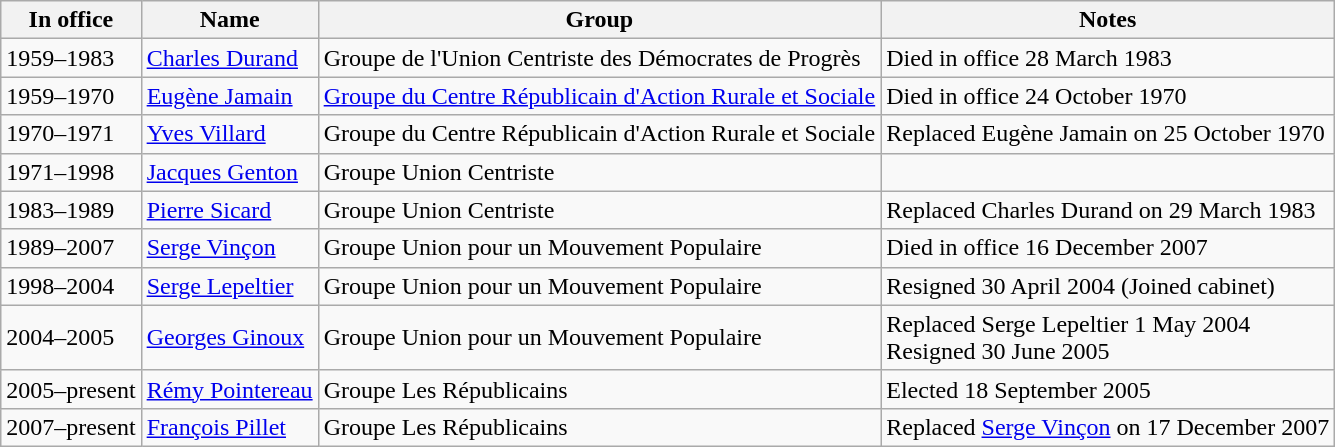<table class="wikitable sortable">
<tr>
<th>In office</th>
<th>Name</th>
<th>Group</th>
<th>Notes</th>
</tr>
<tr>
<td>1959–1983</td>
<td><a href='#'>Charles Durand</a></td>
<td>Groupe de l'Union Centriste des Démocrates de Progrès</td>
<td>Died in office 28 March 1983</td>
</tr>
<tr>
<td>1959–1970</td>
<td><a href='#'>Eugène Jamain</a></td>
<td><a href='#'>Groupe du Centre Républicain d'Action Rurale et Sociale</a></td>
<td>Died in office 24 October 1970</td>
</tr>
<tr>
<td>1970–1971</td>
<td><a href='#'>Yves Villard</a></td>
<td>Groupe du Centre Républicain d'Action Rurale et Sociale</td>
<td>Replaced Eugène Jamain on 25 October 1970</td>
</tr>
<tr>
<td>1971–1998</td>
<td><a href='#'>Jacques Genton</a></td>
<td>Groupe Union Centriste</td>
<td></td>
</tr>
<tr>
<td>1983–1989</td>
<td><a href='#'>Pierre Sicard</a></td>
<td>Groupe Union Centriste</td>
<td>Replaced Charles Durand on 29 March 1983</td>
</tr>
<tr>
<td>1989–2007</td>
<td><a href='#'>Serge Vinçon</a></td>
<td>Groupe Union pour un Mouvement Populaire</td>
<td>Died in office 16 December 2007</td>
</tr>
<tr>
<td>1998–2004</td>
<td><a href='#'>Serge Lepeltier</a></td>
<td>Groupe Union pour un Mouvement Populaire</td>
<td>Resigned 30 April 2004 (Joined cabinet)</td>
</tr>
<tr>
<td>2004–2005</td>
<td><a href='#'>Georges Ginoux</a></td>
<td>Groupe Union pour un Mouvement Populaire</td>
<td>Replaced Serge Lepeltier 1 May 2004<br>Resigned 30 June 2005</td>
</tr>
<tr>
<td>2005–present</td>
<td><a href='#'>Rémy Pointereau</a></td>
<td>Groupe Les Républicains</td>
<td>Elected 18 September 2005</td>
</tr>
<tr>
<td>2007–present</td>
<td><a href='#'>François Pillet</a></td>
<td>Groupe Les Républicains</td>
<td>Replaced <a href='#'>Serge Vinçon</a> on 17 December 2007</td>
</tr>
</table>
